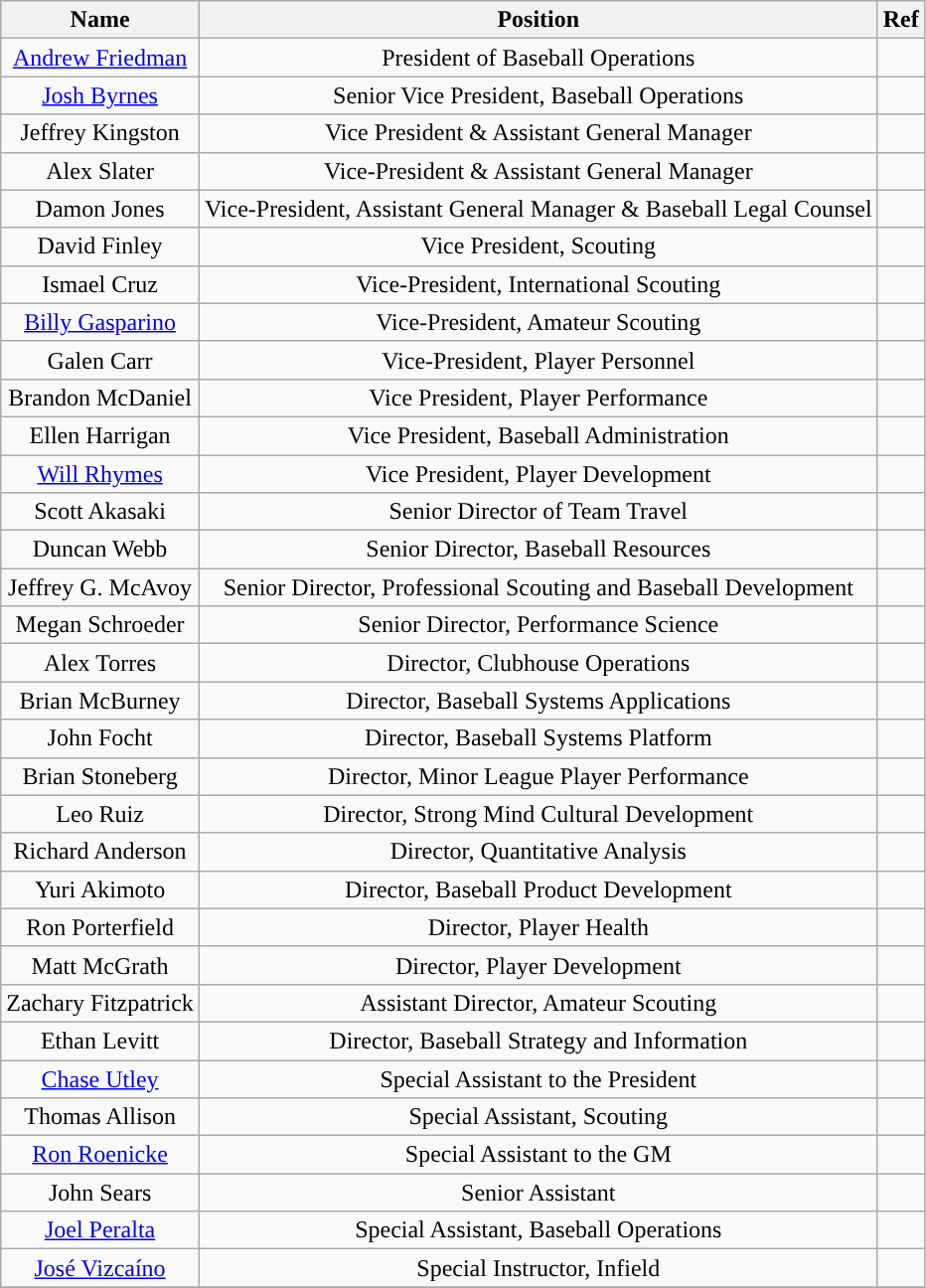<table class="wikitable" style="text-align:center">
<tr>
<th>Name</th>
<th>Position</th>
<th>Ref</th>
</tr>
<tr>
<td><a href='#'>Andrew Friedman</a></td>
<td>President of Baseball Operations</td>
<td></td>
</tr>
<tr>
<td><a href='#'>Josh Byrnes</a></td>
<td>Senior Vice President, Baseball Operations</td>
<td></td>
</tr>
<tr>
<td>Jeffrey Kingston</td>
<td>Vice President & Assistant General Manager</td>
<td></td>
</tr>
<tr>
<td>Alex Slater</td>
<td>Vice-President & Assistant General Manager</td>
<td></td>
</tr>
<tr>
<td>Damon Jones</td>
<td>Vice-President, Assistant General Manager & Baseball Legal Counsel</td>
<td></td>
</tr>
<tr>
<td>David Finley</td>
<td>Vice President, Scouting</td>
<td></td>
</tr>
<tr>
<td>Ismael Cruz</td>
<td>Vice-President, International Scouting</td>
<td></td>
</tr>
<tr>
<td><a href='#'>Billy Gasparino</a></td>
<td>Vice-President, Amateur Scouting</td>
<td></td>
</tr>
<tr>
<td>Galen Carr</td>
<td>Vice-President, Player Personnel</td>
<td></td>
</tr>
<tr>
<td>Brandon McDaniel</td>
<td>Vice President, Player Performance</td>
<td></td>
</tr>
<tr>
<td>Ellen Harrigan</td>
<td>Vice President, Baseball Administration</td>
<td></td>
</tr>
<tr>
<td><a href='#'>Will Rhymes</a></td>
<td>Vice President, Player Development</td>
<td></td>
</tr>
<tr>
<td>Scott Akasaki</td>
<td>Senior Director of Team Travel</td>
<td></td>
</tr>
<tr>
<td>Duncan Webb</td>
<td>Senior Director, Baseball Resources</td>
<td></td>
</tr>
<tr>
<td>Jeffrey G. McAvoy</td>
<td>Senior Director, Professional Scouting and Baseball Development</td>
<td></td>
</tr>
<tr>
<td>Megan Schroeder</td>
<td>Senior Director, Performance Science</td>
<td></td>
</tr>
<tr>
<td>Alex Torres</td>
<td>Director, Clubhouse Operations</td>
<td></td>
</tr>
<tr>
<td>Brian McBurney</td>
<td>Director, Baseball Systems Applications</td>
<td></td>
</tr>
<tr>
<td>John Focht</td>
<td>Director, Baseball Systems Platform</td>
<td></td>
</tr>
<tr>
<td>Brian Stoneberg</td>
<td>Director, Minor League Player Performance</td>
<td></td>
</tr>
<tr>
<td>Leo Ruiz</td>
<td>Director, Strong Mind Cultural Development</td>
<td></td>
</tr>
<tr>
<td>Richard Anderson</td>
<td>Director, Quantitative Analysis</td>
<td></td>
</tr>
<tr>
<td>Yuri Akimoto</td>
<td>Director, Baseball Product Development</td>
<td></td>
</tr>
<tr>
<td>Ron Porterfield</td>
<td>Director, Player Health</td>
<td></td>
</tr>
<tr>
<td>Matt McGrath</td>
<td>Director, Player Development</td>
<td></td>
</tr>
<tr>
<td>Zachary Fitzpatrick</td>
<td>Assistant Director, Amateur Scouting</td>
<td></td>
</tr>
<tr>
<td>Ethan Levitt</td>
<td>Director, Baseball Strategy and Information</td>
<td></td>
</tr>
<tr>
<td><a href='#'>Chase Utley</a></td>
<td>Special Assistant to the President</td>
<td></td>
</tr>
<tr>
<td>Thomas Allison</td>
<td>Special Assistant, Scouting</td>
<td></td>
</tr>
<tr>
<td><a href='#'>Ron Roenicke</a></td>
<td>Special Assistant to the GM</td>
<td></td>
</tr>
<tr>
<td>John Sears</td>
<td>Senior Assistant</td>
<td></td>
</tr>
<tr>
<td><a href='#'>Joel Peralta</a></td>
<td>Special Assistant, Baseball Operations</td>
<td></td>
</tr>
<tr>
<td><a href='#'>José Vizcaíno</a></td>
<td>Special Instructor, Infield</td>
<td></td>
</tr>
<tr>
</tr>
</table>
